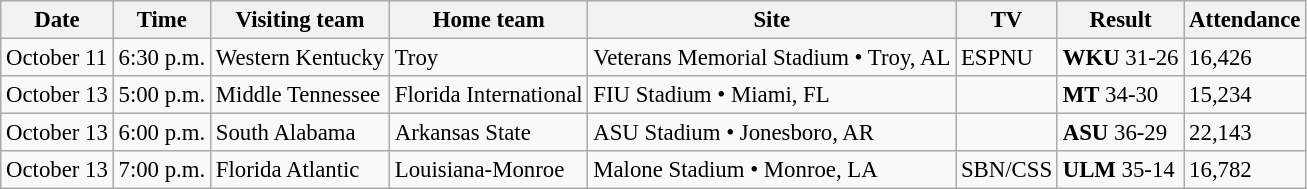<table class="wikitable" style="font-size:95%;">
<tr>
<th>Date</th>
<th>Time</th>
<th>Visiting team</th>
<th>Home team</th>
<th>Site</th>
<th>TV</th>
<th>Result</th>
<th>Attendance</th>
</tr>
<tr style=>
<td>October 11</td>
<td>6:30 p.m.</td>
<td>Western Kentucky</td>
<td>Troy</td>
<td>Veterans Memorial Stadium • Troy, AL</td>
<td>ESPNU</td>
<td><strong>WKU</strong> 31-26</td>
<td>16,426</td>
</tr>
<tr style=>
<td>October 13</td>
<td>5:00 p.m.</td>
<td>Middle Tennessee</td>
<td>Florida International</td>
<td>FIU Stadium • Miami, FL</td>
<td></td>
<td><strong>MT</strong> 34-30</td>
<td>15,234</td>
</tr>
<tr style=>
<td>October 13</td>
<td>6:00 p.m.</td>
<td>South Alabama</td>
<td>Arkansas State</td>
<td>ASU Stadium • Jonesboro, AR</td>
<td></td>
<td><strong>ASU</strong> 36-29</td>
<td>22,143</td>
</tr>
<tr style=>
<td>October 13</td>
<td>7:00 p.m.</td>
<td>Florida Atlantic</td>
<td>Louisiana-Monroe</td>
<td>Malone Stadium • Monroe, LA</td>
<td>SBN/CSS</td>
<td><strong>ULM</strong> 35-14</td>
<td>16,782</td>
</tr>
</table>
